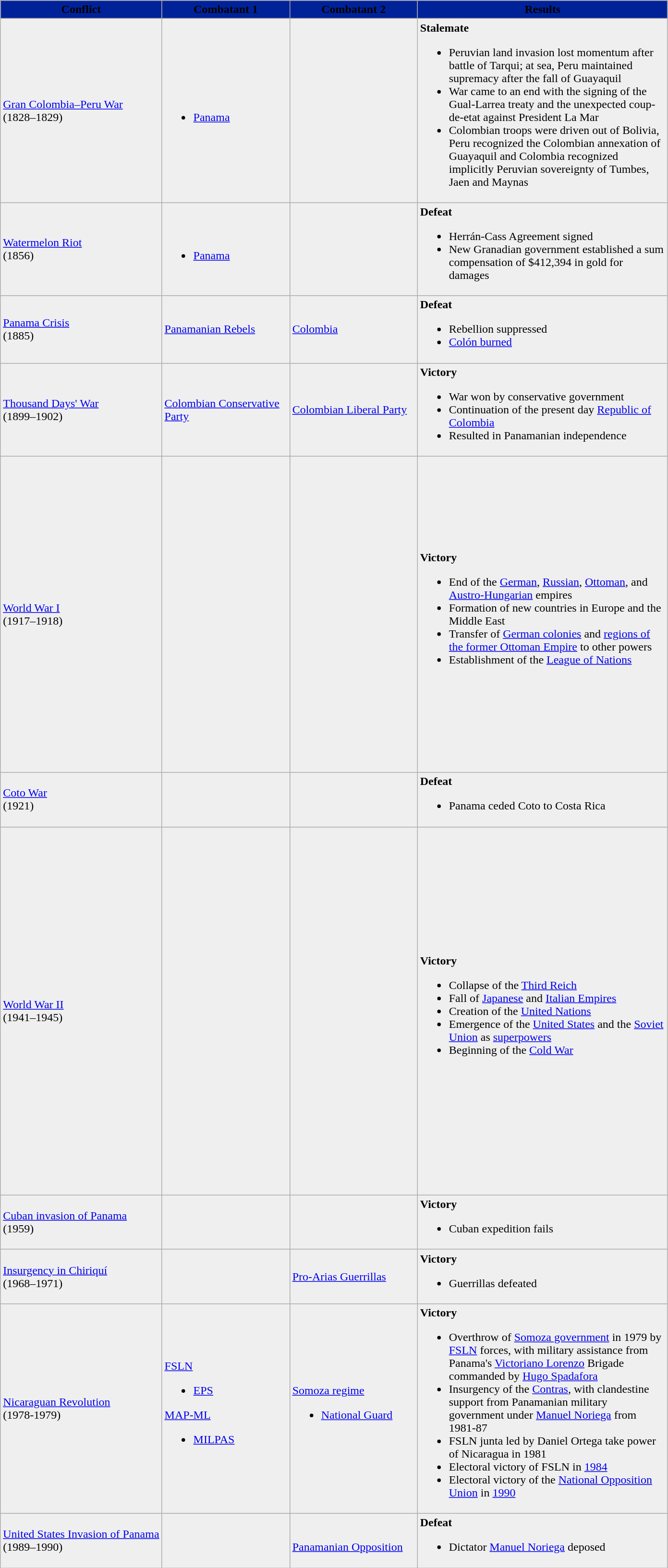<table class="wikitable">
<tr>
<th style="background:#002299" rowspan="1"><span>Conflict</span></th>
<th style="background:#002299" rowspan="1" width=170px><span>Combatant 1</span></th>
<th style="background:#002299" rowspan="1" width=170px><span>Combatant 2</span></th>
<th style="background:#002299" rowspan="1" width=340px><span>Results</span></th>
</tr>
<tr>
<td style="background:#efefef"><a href='#'>Gran Colombia–Peru War</a><br>(1828–1829)</td>
<td style="background:#efefef"><br><ul><li> <a href='#'>Panama</a></li></ul></td>
<td style="background:#efefef"></td>
<td style="background:#efefef"><strong>Stalemate</strong><br><ul><li>Peruvian land invasion lost momentum after battle of Tarqui; at sea, Peru maintained supremacy after the fall of Guayaquil</li><li>War came to an end with the signing of the Gual-Larrea treaty and the unexpected coup-de-etat against President La Mar</li><li>Colombian troops were driven out of Bolivia, Peru recognized the Colombian annexation of Guayaquil and Colombia recognized implicitly Peruvian sovereignty of Tumbes, Jaen and Maynas</li></ul></td>
</tr>
<tr>
<td style="background:#efefef"><a href='#'>Watermelon Riot</a><br>(1856)</td>
<td style="background:#efefef"><br><ul><li> <a href='#'>Panama</a></li></ul></td>
<td style="background:#efefef"></td>
<td style="background:#efefef"><strong>Defeat</strong><br><ul><li>Herrán-Cass Agreement signed</li><li>New Granadian government established a sum compensation of $412,394 in gold for damages</li></ul></td>
</tr>
<tr>
<td style="background:#efefef"><a href='#'>Panama Crisis</a><br>(1885)</td>
<td style="background:#efefef"> <a href='#'>Panamanian Rebels</a></td>
<td style="background:#efefef"> <a href='#'>Colombia</a><br></td>
<td style="background:#efefef"><strong>Defeat</strong><br><ul><li>Rebellion suppressed</li><li><a href='#'>Colón burned</a></li></ul></td>
</tr>
<tr>
<td style="background:#efefef"><a href='#'>Thousand Days' War</a><br>(1899–1902)</td>
<td style="background:#efefef"> <a href='#'>Colombian Conservative Party</a></td>
<td style="background:#efefef"> <a href='#'>Colombian Liberal Party</a></td>
<td style="background:#efefef"><strong>Victory</strong><br><ul><li>War won by conservative government</li><li>Continuation of the present day <a href='#'>Republic of Colombia</a></li><li>Resulted in Panamanian independence</li></ul></td>
</tr>
<tr>
<td style="background:#efefef"><a href='#'>World War I</a><br>(1917–1918)</td>
<td style="background:#efefef"><br><br><br><br><br><br><br><br><br><br><br><br><br><br><br><br><br><br><br><br><br><br><br><br></td>
<td style="background:#efefef"><br><br><br></td>
<td style="background:#efefef"><strong>Victory</strong><br><ul><li>End of the <a href='#'>German</a>, <a href='#'>Russian</a>, <a href='#'>Ottoman</a>, and <a href='#'>Austro-Hungarian</a> empires</li><li>Formation of new countries in Europe and the Middle East</li><li>Transfer of <a href='#'>German colonies</a> and <a href='#'>regions of the former Ottoman Empire</a> to other powers</li><li>Establishment of the <a href='#'>League of Nations</a></li></ul></td>
</tr>
<tr>
<td style="background:#efefef"><a href='#'>Coto War</a><br>(1921)</td>
<td style="background:#efefef"></td>
<td style="background:#efefef"></td>
<td style="background:#efefef"><strong>Defeat</strong><br><ul><li>Panama ceded Coto to Costa Rica</li></ul></td>
</tr>
<tr>
<td style="background:#efefef"><a href='#'>World War II</a><br>(1941–1945)</td>
<td style="background:#efefef"><br><br><br><br><br><br><br><br><br><br><br><br><br><br><br><br><br><br><br><br><br><br><br><br><br><br><br><br></td>
<td style="background:#efefef"><br><br><br><br><br><br><br><br><br><br><br></td>
<td style="background:#efefef"><strong>Victory</strong><br><ul><li>Collapse of the <a href='#'>Third Reich</a></li><li>Fall of <a href='#'>Japanese</a> and <a href='#'>Italian Empires</a></li><li>Creation of the <a href='#'>United Nations</a></li><li>Emergence of the <a href='#'>United States</a> and the <a href='#'>Soviet Union</a> as <a href='#'>superpowers</a></li><li>Beginning of the <a href='#'>Cold War</a></li></ul></td>
</tr>
<tr>
<td style="background:#efefef"><a href='#'>Cuban invasion of Panama</a><br>(1959)</td>
<td style="background:#efefef"></td>
<td style="background:#efefef"></td>
<td style="background:#efefef"><strong>Victory</strong><br><ul><li>Cuban expedition fails</li></ul></td>
</tr>
<tr>
<td style="background:#efefef"><a href='#'>Insurgency in Chiriquí</a><br>(1968–1971)</td>
<td style="background:#efefef"></td>
<td style="background:#efefef"> <a href='#'>Pro-Arias Guerrillas</a></td>
<td style="background:#efefef"><strong>Victory</strong><br><ul><li>Guerrillas defeated</li></ul></td>
</tr>
<tr>
<td style="background:#efefef"><a href='#'>Nicaraguan Revolution</a><br>(1978-1979)</td>
<td style="background:#efefef"> <a href='#'>FSLN</a><br><ul><li><a href='#'>EPS</a></li></ul><a href='#'>MAP-ML</a><ul><li><a href='#'>MILPAS</a></li></ul></td>
<td style="background:#efefef"> <a href='#'>Somoza regime</a><br><ul><li><a href='#'>National Guard</a></li></ul></td>
<td style="background:#efefef"><strong>Victory</strong><br><ul><li>Overthrow of <a href='#'>Somoza government</a> in 1979 by <a href='#'>FSLN</a> forces, with military assistance from Panama's <a href='#'>Victoriano Lorenzo</a> Brigade commanded by <a href='#'>Hugo Spadafora</a></li><li>Insurgency of the <a href='#'>Contras</a>, with clandestine support from Panamanian military government under <a href='#'>Manuel Noriega</a> from 1981-87</li><li>FSLN junta led by Daniel Ortega take power of Nicaragua in 1981</li><li>Electoral victory of FSLN in <a href='#'>1984</a></li><li>Electoral victory of the <a href='#'>National Opposition Union</a> in <a href='#'>1990</a></li></ul></td>
</tr>
<tr>
<td style="background:#efefef"><a href='#'>United States Invasion of Panama</a><br>(1989–1990)</td>
<td style="background:#efefef"></td>
<td style="background:#efefef"><br> <a href='#'>Panamanian Opposition</a></td>
<td style="background:#efefef"><strong>Defeat</strong><br><ul><li>Dictator <a href='#'>Manuel Noriega</a> deposed</li></ul></td>
</tr>
</table>
